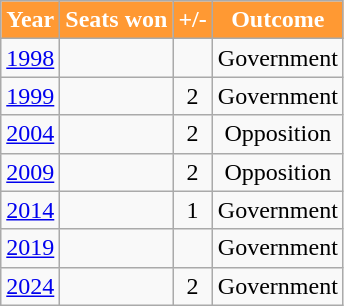<table class="wikitable sortable" style="font-size: x-big;">
<tr>
<th style="background-color:#FF9933; color:white">Year</th>
<th style="background-color:#FF9933; color:white">Seats won</th>
<th style="background-color:#FF9933; color:white">+/-</th>
<th style="background-color:#FF9933; color:white">Outcome</th>
</tr>
<tr style="text-align:center;">
<td><a href='#'>1998</a></td>
<td></td>
<td></td>
<td>Government</td>
</tr>
<tr style="text-align:center;">
<td><a href='#'>1999</a></td>
<td></td>
<td> 2</td>
<td>Government</td>
</tr>
<tr style="text-align:center;">
<td><a href='#'>2004</a></td>
<td></td>
<td> 2</td>
<td>Opposition</td>
</tr>
<tr style="text-align:center;">
<td><a href='#'>2009</a></td>
<td></td>
<td> 2</td>
<td>Opposition</td>
</tr>
<tr style="text-align:center;">
<td><a href='#'>2014</a></td>
<td></td>
<td> 1</td>
<td>Government</td>
</tr>
<tr style="text-align:center;">
<td><a href='#'>2019</a></td>
<td></td>
<td></td>
<td>Government</td>
</tr>
<tr style="text-align:center;">
<td><a href='#'>2024</a></td>
<td></td>
<td>2</td>
<td>Government</td>
</tr>
</table>
